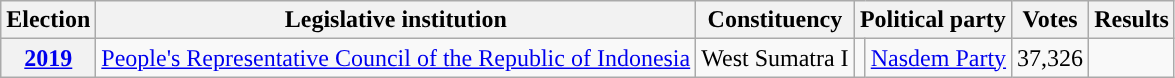<table class="wikitable">
<tr>
<th>Election</th>
<th><strong>Legislative institution</strong></th>
<th>Constituency</th>
<th colspan="2">Political party</th>
<th>Votes</th>
<th>Results</th>
</tr>
<tr>
<th><strong><a href='#'>2019</a></strong></th>
<td rowspan="3"><a href='#'>People's Representative Council of the Republic of Indonesia</a></td>
<td rowspan="3">West Sumatra I</td>
<td style="background:"></td>
<td rowspan="3"><a href='#'>Nasdem Party</a></td>
<td>37,326</td>
<td></td>
</tr>
</table>
